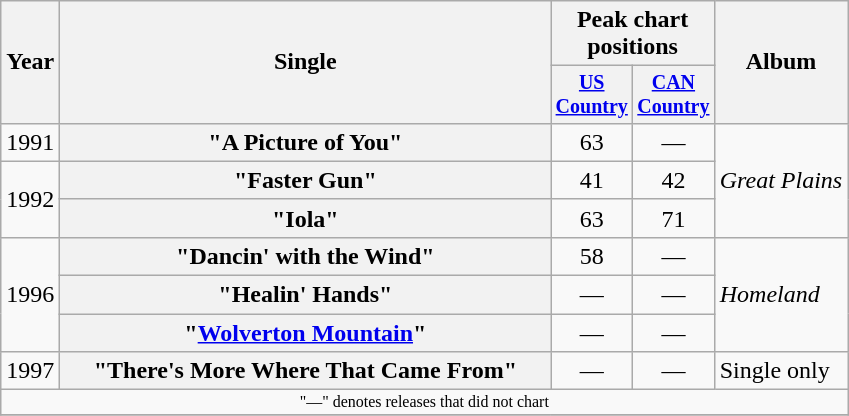<table class="wikitable plainrowheaders" style="text-align:center;">
<tr>
<th rowspan="2">Year</th>
<th rowspan="2" style="width:20em;">Single</th>
<th colspan="2">Peak chart<br>positions</th>
<th rowspan="2">Album</th>
</tr>
<tr style="font-size:smaller;">
<th width="45"><a href='#'>US Country</a></th>
<th width="45"><a href='#'>CAN Country</a></th>
</tr>
<tr>
<td>1991</td>
<th scope="row">"A Picture of You"</th>
<td>63</td>
<td>—</td>
<td align="left" rowspan="3"><em>Great Plains</em></td>
</tr>
<tr>
<td rowspan="2">1992</td>
<th scope="row">"Faster Gun"</th>
<td>41</td>
<td>42</td>
</tr>
<tr>
<th scope="row">"Iola"</th>
<td>63</td>
<td>71</td>
</tr>
<tr>
<td rowspan="3">1996</td>
<th scope="row">"Dancin' with the Wind"</th>
<td>58</td>
<td>—</td>
<td align="left" rowspan="3"><em>Homeland</em></td>
</tr>
<tr>
<th scope="row">"Healin' Hands"</th>
<td>—</td>
<td>—</td>
</tr>
<tr>
<th scope="row">"<a href='#'>Wolverton Mountain</a>"</th>
<td>—</td>
<td>—</td>
</tr>
<tr>
<td>1997</td>
<th scope="row">"There's More Where That Came From"</th>
<td>—</td>
<td>—</td>
<td align="left">Single only</td>
</tr>
<tr>
<td colspan="5" style="font-size:8pt">"—" denotes releases that did not chart</td>
</tr>
<tr>
</tr>
</table>
